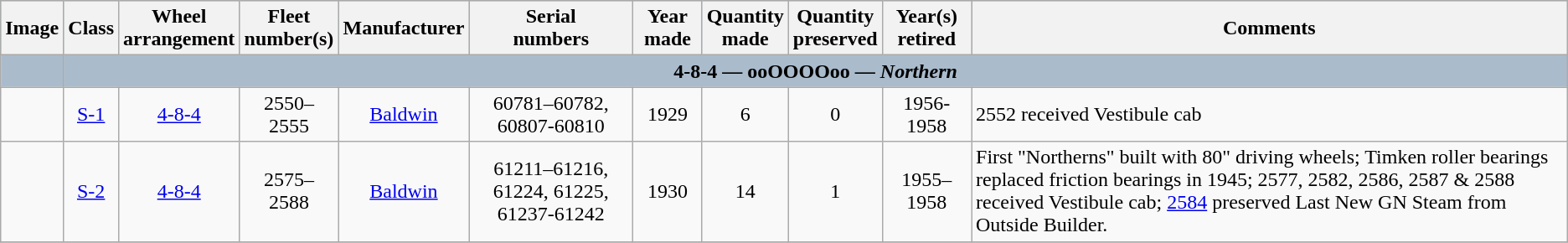<table class="wikitable" style="text-align:center">
<tr style="background:#AABBCC; font-weight:bold">
<th>Image</th>
<th>Class</th>
<th>Wheel<br>arrangement</th>
<th>Fleet<br>number(s)</th>
<th>Manufacturer</th>
<th>Serial<br>numbers</th>
<th>Year made</th>
<th>Quantity<br>made</th>
<th>Quantity<br>preserved</th>
<th>Year(s) retired</th>
<th>Comments</th>
</tr>
<tr style="background:#AABBCC; font-weight:bold">
<td></td>
<td colspan="10">4-8-4 — ooOOOOoo — <em>Northern</em></td>
</tr>
<tr>
<td></td>
<td><a href='#'>S-1</a></td>
<td><a href='#'>4-8-4</a></td>
<td>2550–2555</td>
<td><a href='#'>Baldwin</a></td>
<td>60781–60782, 60807-60810</td>
<td>1929</td>
<td>6</td>
<td>0</td>
<td>1956-1958</td>
<td align=left>2552 received Vestibule cab</td>
</tr>
<tr>
<td></td>
<td><a href='#'>S-2</a></td>
<td><a href='#'>4-8-4</a></td>
<td>2575–2588</td>
<td><a href='#'>Baldwin</a></td>
<td>61211–61216, 61224, 61225, 61237-61242</td>
<td>1930</td>
<td>14</td>
<td>1</td>
<td>1955–1958</td>
<td align=left>First "Northerns" built with 80" driving wheels; Timken roller bearings replaced friction bearings in 1945; 2577, 2582, 2586, 2587 & 2588 received Vestibule cab; <a href='#'>2584</a> preserved Last New GN Steam from Outside Builder.</td>
</tr>
<tr>
</tr>
</table>
